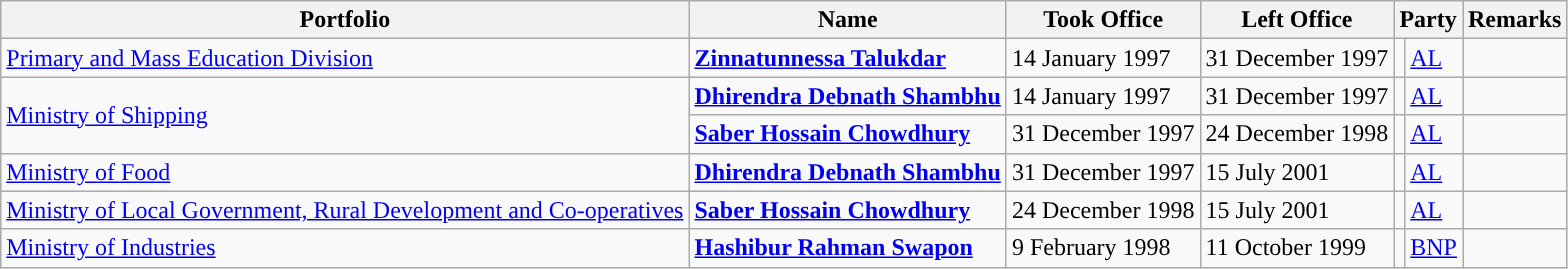<table class="wikitable sortable">
<tr>
<th>Portfolio</th>
<th>Name</th>
<th>Took Office</th>
<th>Left Office</th>
<th colspan="2">Party</th>
<th>Remarks</th>
</tr>
<tr>
<td><a href='#'>Primary and Mass Education Division</a></td>
<td><strong><a href='#'>Zinnatunnessa Talukdar</a></strong></td>
<td>14 January 1997</td>
<td>31 December 1997</td>
<td style="background-color:"></td>
<td><a href='#'>AL</a></td>
<td></td>
</tr>
<tr>
<td rowspan="2"><a href='#'>Ministry of Shipping</a></td>
<td><strong><a href='#'>Dhirendra Debnath Shambhu</a></strong></td>
<td>14 January 1997</td>
<td>31 December 1997</td>
<td style="background-color:"></td>
<td><a href='#'>AL</a></td>
<td></td>
</tr>
<tr>
<td><strong><a href='#'>Saber Hossain Chowdhury</a></strong></td>
<td>31 December 1997</td>
<td>24 December 1998</td>
<td style="background-color:"></td>
<td><a href='#'>AL</a></td>
<td></td>
</tr>
<tr>
<td><a href='#'>Ministry of Food</a></td>
<td><strong><a href='#'>Dhirendra Debnath Shambhu</a></strong></td>
<td>31 December 1997</td>
<td>15 July 2001</td>
<td style="background-color:"></td>
<td><a href='#'>AL</a></td>
<td></td>
</tr>
<tr>
<td><a href='#'>Ministry of Local Government, Rural Development and Co-operatives</a></td>
<td><strong><a href='#'>Saber Hossain Chowdhury</a></strong></td>
<td>24 December 1998</td>
<td>15 July 2001</td>
<td style="background-color:"></td>
<td><a href='#'>AL</a></td>
<td></td>
</tr>
<tr>
<td><a href='#'>Ministry of Industries</a></td>
<td><strong><a href='#'>Hashibur Rahman Swapon</a></strong></td>
<td>9 February 1998</td>
<td>11 October 1999</td>
<td style="background-color:"></td>
<td><a href='#'>BNP</a></td>
<td></td>
</tr>
</table>
